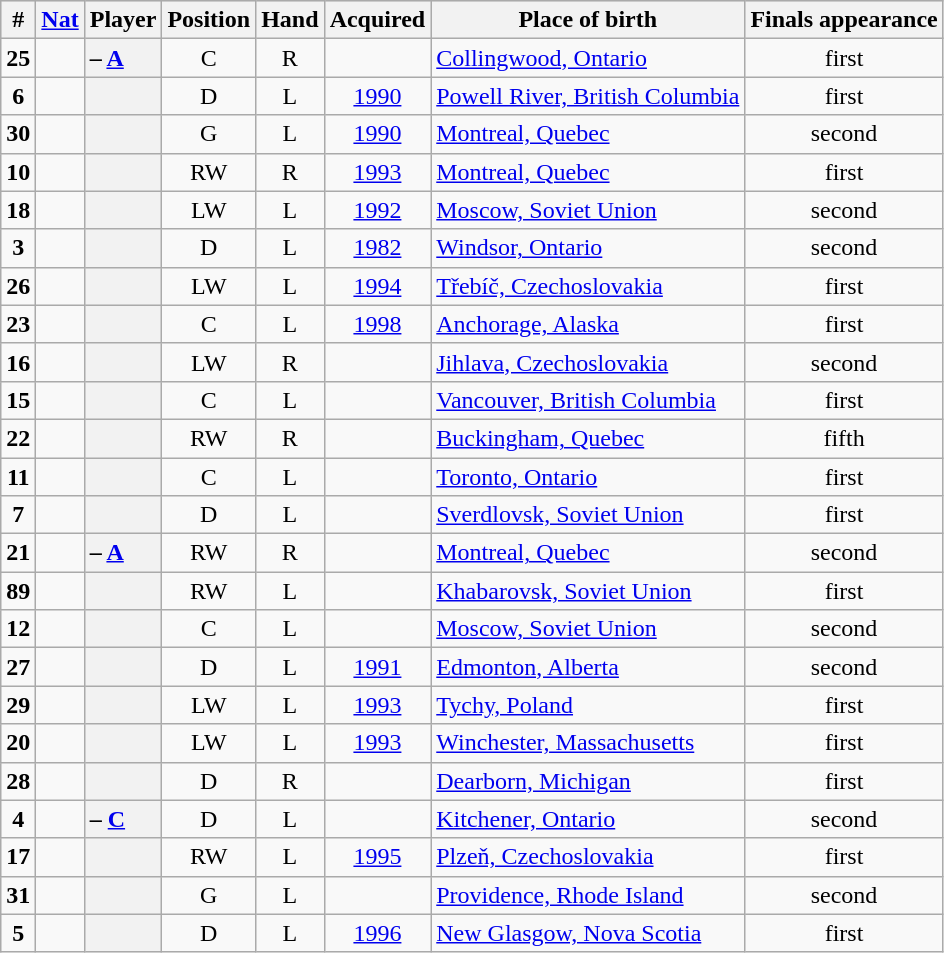<table class="sortable wikitable plainrowheaders" style="text-align:center;">
<tr style="background:#ddd;">
<th scope="col">#</th>
<th scope="col"><a href='#'>Nat</a></th>
<th scope="col">Player</th>
<th scope="col">Position</th>
<th scope="col">Hand</th>
<th scope="col">Acquired</th>
<th scope="col" class="unsortable">Place of birth</th>
<th scope="col" class="unsortable">Finals appearance</th>
</tr>
<tr>
<td><strong>25</strong></td>
<td></td>
<th scope="row" style="text-align:left;"> – <strong><a href='#'>A</a></strong></th>
<td>C</td>
<td>R</td>
<td></td>
<td style="text-align:left;"><a href='#'>Collingwood, Ontario</a></td>
<td>first</td>
</tr>
<tr>
<td><strong>6</strong></td>
<td></td>
<th scope="row" style="text-align:left;"></th>
<td>D</td>
<td>L</td>
<td><a href='#'>1990</a></td>
<td style="text-align:left;"><a href='#'>Powell River, British Columbia</a></td>
<td>first </td>
</tr>
<tr>
<td><strong>30</strong></td>
<td></td>
<th scope="row" style="text-align:left;"></th>
<td>G</td>
<td>L</td>
<td><a href='#'>1990</a></td>
<td style="text-align:left;"><a href='#'>Montreal, Quebec</a></td>
<td>second </td>
</tr>
<tr>
<td><strong>10</strong></td>
<td></td>
<th scope="row" style="text-align:left;"></th>
<td>RW</td>
<td>R</td>
<td><a href='#'>1993</a></td>
<td style="text-align:left;"><a href='#'>Montreal, Quebec</a></td>
<td>first </td>
</tr>
<tr>
<td><strong>18</strong></td>
<td></td>
<th scope="row" style="text-align:left;"></th>
<td>LW</td>
<td>L</td>
<td><a href='#'>1992</a></td>
<td style="text-align:left;"><a href='#'>Moscow, Soviet Union</a></td>
<td>second </td>
</tr>
<tr>
<td><strong>3</strong></td>
<td></td>
<th scope="row" style="text-align:left;"></th>
<td>D</td>
<td>L</td>
<td><a href='#'>1982</a></td>
<td style="text-align:left;"><a href='#'>Windsor, Ontario</a></td>
<td>second </td>
</tr>
<tr>
<td><strong>26</strong></td>
<td></td>
<th scope="row" style="text-align:left;"></th>
<td>LW</td>
<td>L</td>
<td><a href='#'>1994</a></td>
<td style="text-align:left;"><a href='#'>Třebíč, Czechoslovakia</a></td>
<td>first</td>
</tr>
<tr>
<td><strong>23</strong></td>
<td></td>
<th scope="row" style="text-align:left;"></th>
<td>C</td>
<td>L</td>
<td><a href='#'>1998</a></td>
<td style="text-align:left;"><a href='#'>Anchorage, Alaska</a></td>
<td>first</td>
</tr>
<tr>
<td><strong>16</strong></td>
<td></td>
<th scope="row" style="text-align:left;"></th>
<td>LW</td>
<td>R</td>
<td></td>
<td style="text-align:left;"><a href='#'>Jihlava, Czechoslovakia</a></td>
<td>second </td>
</tr>
<tr>
<td><strong>15</strong></td>
<td></td>
<th scope="row" style="text-align:left;"></th>
<td>C</td>
<td>L</td>
<td></td>
<td style="text-align:left;"><a href='#'>Vancouver, British Columbia</a></td>
<td>first </td>
</tr>
<tr>
<td><strong>22</strong></td>
<td></td>
<th scope="row" style="text-align:left;"></th>
<td>RW</td>
<td>R</td>
<td></td>
<td style="text-align:left;"><a href='#'>Buckingham, Quebec</a></td>
<td>fifth </td>
</tr>
<tr>
<td><strong>11</strong></td>
<td></td>
<th scope="row" style="text-align:left;"></th>
<td>C</td>
<td>L</td>
<td></td>
<td style="text-align:left;"><a href='#'>Toronto, Ontario</a></td>
<td>first</td>
</tr>
<tr>
<td><strong>7</strong></td>
<td></td>
<th scope="row" style="text-align:left;"></th>
<td>D</td>
<td>L</td>
<td></td>
<td style="text-align:left;"><a href='#'>Sverdlovsk, Soviet Union</a></td>
<td>first</td>
</tr>
<tr>
<td><strong>21</strong></td>
<td></td>
<th scope="row" style="text-align:left;"> – <strong><a href='#'>A</a></strong></th>
<td>RW</td>
<td>R</td>
<td></td>
<td style="text-align:left;"><a href='#'>Montreal, Quebec</a></td>
<td>second </td>
</tr>
<tr>
<td><strong>89</strong></td>
<td></td>
<th scope="row" style="text-align:left;"></th>
<td>RW</td>
<td>L</td>
<td></td>
<td style="text-align:left;"><a href='#'>Khabarovsk, Soviet Union</a></td>
<td>first</td>
</tr>
<tr>
<td><strong>12</strong></td>
<td></td>
<th scope="row" style="text-align:left;"></th>
<td>C</td>
<td>L</td>
<td></td>
<td style="text-align:left;"><a href='#'>Moscow, Soviet Union</a></td>
<td>second </td>
</tr>
<tr>
<td><strong>27</strong></td>
<td></td>
<th scope="row" style="text-align:left;"></th>
<td>D</td>
<td>L</td>
<td><a href='#'>1991</a></td>
<td style="text-align:left;"><a href='#'>Edmonton, Alberta</a></td>
<td>second </td>
</tr>
<tr>
<td><strong>29</strong></td>
<td></td>
<th scope="row" style="text-align:left;"></th>
<td>LW</td>
<td>L</td>
<td><a href='#'>1993</a></td>
<td style="text-align:left;"><a href='#'>Tychy, Poland</a></td>
<td>first </td>
</tr>
<tr>
<td><strong>20</strong></td>
<td></td>
<th scope="row" style="text-align:left;"></th>
<td>LW</td>
<td>L</td>
<td><a href='#'>1993</a></td>
<td style="text-align:left;"><a href='#'>Winchester, Massachusetts</a></td>
<td>first</td>
</tr>
<tr>
<td><strong>28</strong></td>
<td></td>
<th scope="row" style="text-align:left;"></th>
<td>D</td>
<td>R</td>
<td></td>
<td style="text-align:left;"><a href='#'>Dearborn, Michigan</a></td>
<td>first</td>
</tr>
<tr>
<td><strong>4</strong></td>
<td></td>
<th scope="row" style="text-align:left;"> – <strong><a href='#'>C</a></strong></th>
<td>D</td>
<td>L</td>
<td></td>
<td style="text-align:left;"><a href='#'>Kitchener, Ontario</a></td>
<td>second </td>
</tr>
<tr>
<td><strong>17</strong></td>
<td></td>
<th scope="row" style="text-align:left;"></th>
<td>RW</td>
<td>L</td>
<td><a href='#'>1995</a></td>
<td style="text-align:left;"><a href='#'>Plzeň, Czechoslovakia</a></td>
<td>first</td>
</tr>
<tr>
<td><strong>31</strong></td>
<td></td>
<th scope="row" style="text-align:left;"></th>
<td>G</td>
<td>L</td>
<td></td>
<td style="text-align:left;"><a href='#'>Providence, Rhode Island</a></td>
<td>second </td>
</tr>
<tr>
<td><strong>5</strong></td>
<td></td>
<th scope="row" style="text-align:left;"></th>
<td>D</td>
<td>L</td>
<td><a href='#'>1996</a></td>
<td style="text-align:left;"><a href='#'>New Glasgow, Nova Scotia</a></td>
<td>first</td>
</tr>
</table>
